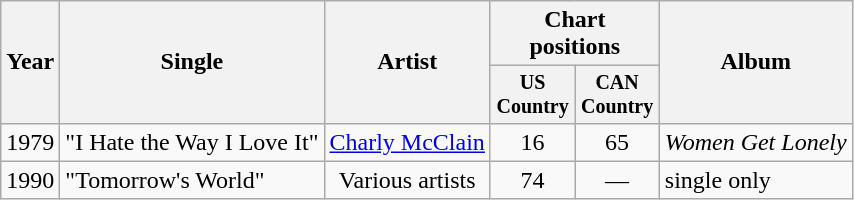<table class="wikitable">
<tr>
<th rowspan="2">Year</th>
<th rowspan="2">Single</th>
<th rowspan="2">Artist</th>
<th colspan="2">Chart positions</th>
<th rowspan="2">Album</th>
</tr>
<tr style="font-size:smaller;">
<th width="50">US Country</th>
<th width="50">CAN Country</th>
</tr>
<tr>
<td>1979</td>
<td>"I Hate the Way I Love It"</td>
<td align="center"><a href='#'>Charly McClain</a></td>
<td align="center">16</td>
<td align="center">65</td>
<td><em>Women Get Lonely</em></td>
</tr>
<tr>
<td>1990</td>
<td>"Tomorrow's World"</td>
<td align="center">Various artists</td>
<td align="center">74</td>
<td align="center">—</td>
<td>single only</td>
</tr>
</table>
